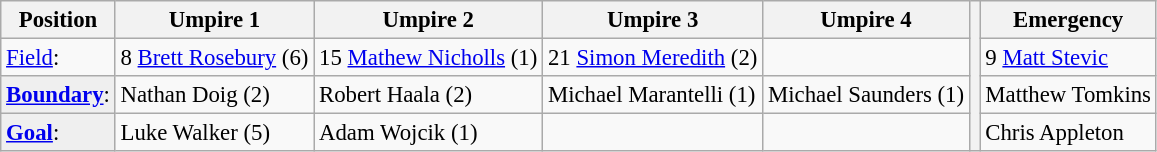<table class="wikitable" style="font-size: 95%;">
<tr>
<th>Position</th>
<th>Umpire 1</th>
<th>Umpire 2</th>
<th>Umpire 3</th>
<th>Umpire 4</th>
<th rowspan="4"></th>
<th>Emergency</th>
</tr>
<tr>
<td><a href='#'>Field</a>:</td>
<td>8 <a href='#'>Brett Rosebury</a> (6)</td>
<td>15 <a href='#'>Mathew Nicholls</a> (1)</td>
<td>21 <a href='#'>Simon Meredith</a> (2)</td>
<td></td>
<td>9 <a href='#'>Matt Stevic</a></td>
</tr>
<tr>
<td style="background:#efefef;"><strong><a href='#'>Boundary</a></strong>:</td>
<td>Nathan Doig (2)</td>
<td>Robert Haala (2)</td>
<td>Michael Marantelli (1)</td>
<td>Michael Saunders (1)</td>
<td>Matthew Tomkins</td>
</tr>
<tr>
<td style="background:#efefef;"><strong><a href='#'>Goal</a></strong>:</td>
<td>Luke Walker (5)</td>
<td>Adam Wojcik (1)</td>
<td></td>
<td></td>
<td>Chris Appleton</td>
</tr>
</table>
